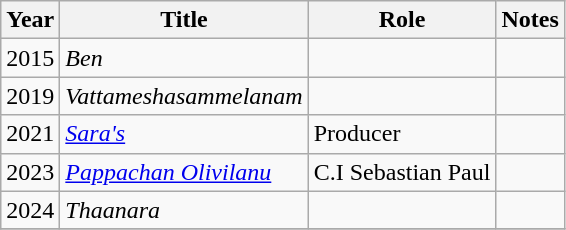<table class="wikitable sortable">
<tr>
<th>Year</th>
<th>Title</th>
<th>Role</th>
<th class="unsortable">Notes</th>
</tr>
<tr>
<td>2015</td>
<td><em>Ben</em></td>
<td></td>
<td></td>
</tr>
<tr>
<td>2019</td>
<td><em>Vattameshasammelanam</em></td>
<td></td>
<td></td>
</tr>
<tr>
<td>2021</td>
<td><em><a href='#'>Sara's</a></em></td>
<td>Producer</td>
<td></td>
</tr>
<tr>
<td>2023</td>
<td><em><a href='#'>Pappachan Olivilanu</a></em></td>
<td>C.I Sebastian Paul</td>
<td></td>
</tr>
<tr>
<td>2024</td>
<td><em>Thaanara</em></td>
<td></td>
<td></td>
</tr>
<tr>
</tr>
</table>
